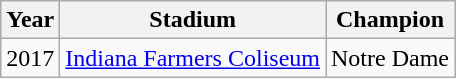<table class="wikitable sortable">
<tr>
<th>Year</th>
<th>Stadium</th>
<th>Champion</th>
</tr>
<tr>
<td>2017</td>
<td><a href='#'>Indiana Farmers Coliseum</a></td>
<td>Notre Dame</td>
</tr>
</table>
